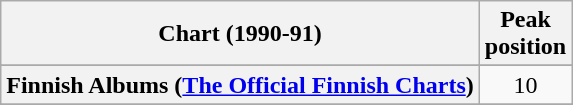<table class="wikitable sortable plainrowheaders">
<tr>
<th scope="col">Chart (1990-91)</th>
<th scope="col">Peak<br>position</th>
</tr>
<tr>
</tr>
<tr>
</tr>
<tr>
<th scope="row">Finnish Albums (<a href='#'>The Official Finnish Charts</a>)</th>
<td align="center">10</td>
</tr>
<tr>
</tr>
<tr>
</tr>
<tr>
</tr>
<tr>
</tr>
<tr>
</tr>
<tr>
</tr>
<tr>
</tr>
</table>
